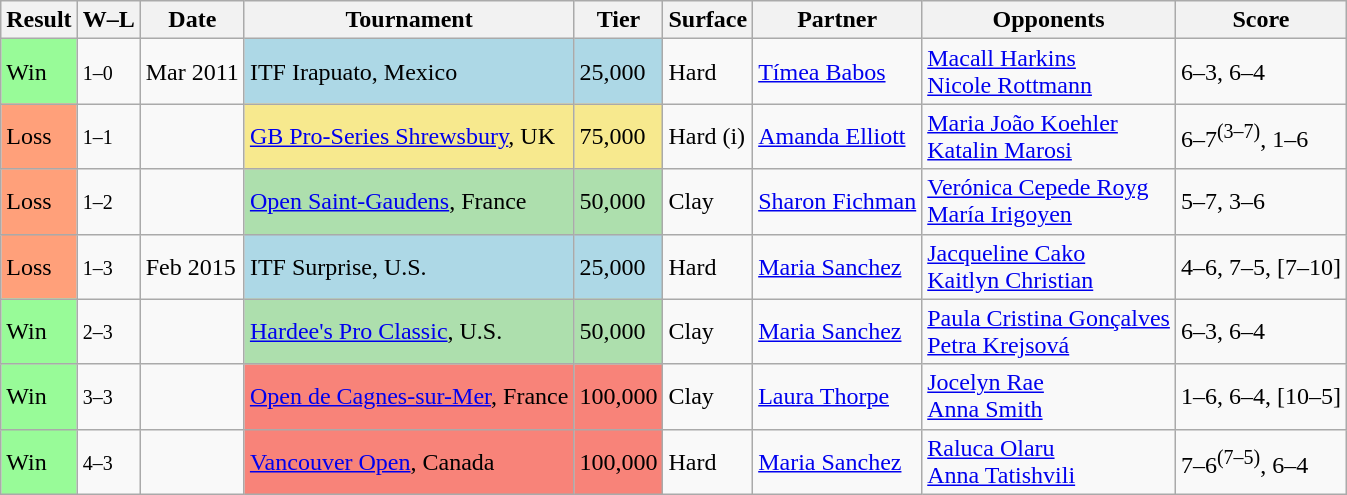<table class="sortable wikitable">
<tr>
<th>Result</th>
<th class="unsortable">W–L</th>
<th>Date</th>
<th>Tournament</th>
<th>Tier</th>
<th>Surface</th>
<th>Partner</th>
<th>Opponents</th>
<th class="unsortable">Score</th>
</tr>
<tr>
<td style="background:#98fb98;">Win</td>
<td><small>1–0</small></td>
<td>Mar 2011</td>
<td style="background:lightblue;">ITF Irapuato, Mexico</td>
<td style="background:lightblue;">25,000</td>
<td>Hard</td>
<td> <a href='#'>Tímea Babos</a></td>
<td> <a href='#'>Macall Harkins</a> <br>  <a href='#'>Nicole Rottmann</a></td>
<td>6–3, 6–4</td>
</tr>
<tr>
<td style="background:#ffa07a;">Loss</td>
<td><small>1–1</small></td>
<td><a href='#'></a></td>
<td style="background:#f7e98e;"><a href='#'>GB Pro-Series Shrewsbury</a>, UK</td>
<td style="background:#f7e98e;">75,000</td>
<td>Hard (i)</td>
<td> <a href='#'>Amanda Elliott</a></td>
<td> <a href='#'>Maria João Koehler</a> <br>  <a href='#'>Katalin Marosi</a></td>
<td>6–7<sup>(3–7)</sup>, 1–6</td>
</tr>
<tr>
<td style="background:#ffa07a;">Loss</td>
<td><small>1–2</small></td>
<td><a href='#'></a></td>
<td style="background:#addfad;"><a href='#'>Open Saint-Gaudens</a>, France</td>
<td style="background:#addfad;">50,000</td>
<td>Clay</td>
<td> <a href='#'>Sharon Fichman</a></td>
<td> <a href='#'>Verónica Cepede Royg</a> <br>  <a href='#'>María Irigoyen</a></td>
<td>5–7, 3–6</td>
</tr>
<tr>
<td style="background:#ffa07a;">Loss</td>
<td><small>1–3</small></td>
<td>Feb 2015</td>
<td style="background:lightblue;">ITF Surprise, U.S.</td>
<td style="background:lightblue;">25,000</td>
<td>Hard</td>
<td> <a href='#'>Maria Sanchez</a></td>
<td> <a href='#'>Jacqueline Cako</a> <br>  <a href='#'>Kaitlyn Christian</a></td>
<td>4–6, 7–5, [7–10]</td>
</tr>
<tr>
<td style="background:#98fb98;">Win</td>
<td><small>2–3</small></td>
<td><a href='#'></a></td>
<td style="background:#addfad;"><a href='#'>Hardee's Pro Classic</a>, U.S.</td>
<td style="background:#addfad;">50,000</td>
<td>Clay</td>
<td> <a href='#'>Maria Sanchez</a></td>
<td> <a href='#'>Paula Cristina Gonçalves</a> <br>  <a href='#'>Petra Krejsová</a></td>
<td>6–3, 6–4</td>
</tr>
<tr>
<td style="background:#98fb98;">Win</td>
<td><small>3–3</small></td>
<td><a href='#'></a></td>
<td style="background:#f88379;"><a href='#'>Open de Cagnes-sur-Mer</a>, France</td>
<td style="background:#f88379;">100,000</td>
<td>Clay</td>
<td> <a href='#'>Laura Thorpe</a></td>
<td> <a href='#'>Jocelyn Rae</a> <br>  <a href='#'>Anna Smith</a></td>
<td>1–6, 6–4, [10–5]</td>
</tr>
<tr>
<td style="background:#98fb98;">Win</td>
<td><small>4–3</small></td>
<td><a href='#'></a></td>
<td style="background:#f88379;"><a href='#'>Vancouver Open</a>, Canada</td>
<td style="background:#f88379;">100,000</td>
<td>Hard</td>
<td> <a href='#'>Maria Sanchez</a></td>
<td> <a href='#'>Raluca Olaru</a> <br>  <a href='#'>Anna Tatishvili</a></td>
<td>7–6<sup>(7–5)</sup>, 6–4</td>
</tr>
</table>
